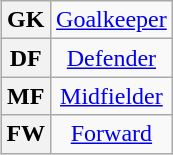<table class="wikitable plainrowheaders" style="text-align:center;margin-left:1em;float:right">
<tr>
<th>GK</th>
<td><a href='#'>Goalkeeper</a></td>
</tr>
<tr>
<th>DF</th>
<td><a href='#'>Defender</a></td>
</tr>
<tr>
<th>MF</th>
<td><a href='#'>Midfielder</a></td>
</tr>
<tr>
<th>FW</th>
<td><a href='#'>Forward</a></td>
</tr>
</table>
